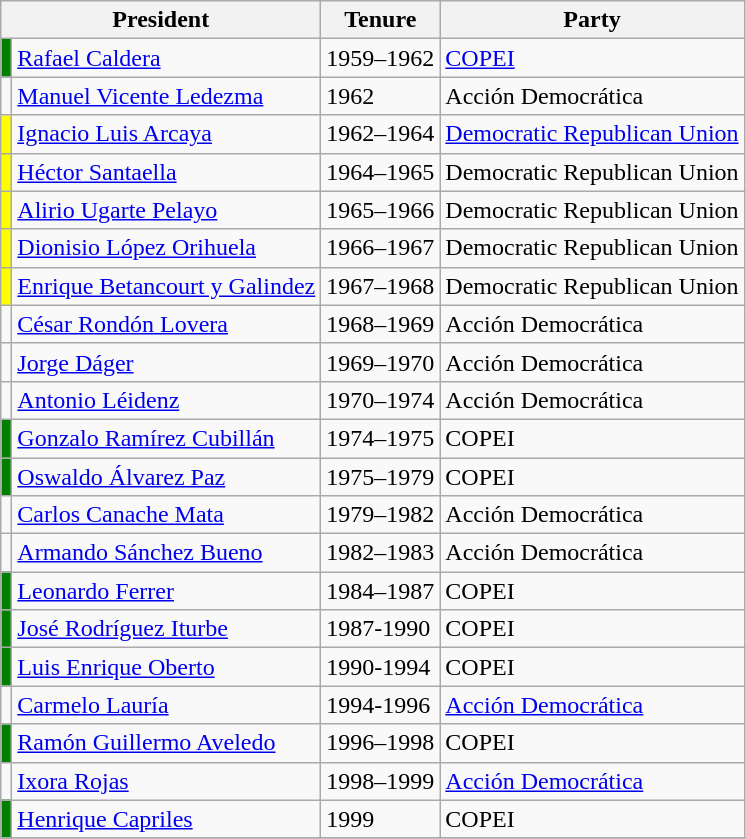<table class="wikitable">
<tr>
<th colspan="2">President</th>
<th>Tenure</th>
<th>Party</th>
</tr>
<tr>
<td style="background-color:green"></td>
<td><a href='#'>Rafael Caldera</a></td>
<td>1959–1962</td>
<td><a href='#'>COPEI</a></td>
</tr>
<tr>
<td></td>
<td><a href='#'>Manuel Vicente Ledezma</a></td>
<td>1962</td>
<td>Acción Democrática</td>
</tr>
<tr>
<td style="background-color:yellow"></td>
<td><a href='#'>Ignacio Luis Arcaya</a></td>
<td>1962–1964</td>
<td><a href='#'>Democratic Republican Union</a></td>
</tr>
<tr>
<td style="background-color:yellow"></td>
<td><a href='#'>Héctor Santaella</a></td>
<td>1964–1965</td>
<td>Democratic Republican Union</td>
</tr>
<tr>
<td style="background-color:yellow"></td>
<td><a href='#'>Alirio Ugarte Pelayo</a></td>
<td>1965–1966</td>
<td>Democratic Republican Union</td>
</tr>
<tr>
<td style="background-color:yellow"></td>
<td><a href='#'>Dionisio López Orihuela</a></td>
<td>1966–1967</td>
<td>Democratic Republican Union</td>
</tr>
<tr>
<td style="background-color:yellow"></td>
<td><a href='#'>Enrique Betancourt y Galindez</a></td>
<td>1967–1968</td>
<td>Democratic Republican Union</td>
</tr>
<tr>
<td></td>
<td><a href='#'>César Rondón Lovera</a></td>
<td>1968–1969</td>
<td>Acción Democrática</td>
</tr>
<tr>
<td></td>
<td><a href='#'>Jorge Dáger</a></td>
<td>1969–1970</td>
<td>Acción Democrática</td>
</tr>
<tr>
<td></td>
<td><a href='#'>Antonio Léidenz</a></td>
<td>1970–1974</td>
<td>Acción Democrática</td>
</tr>
<tr>
<td style="background-color:green"></td>
<td><a href='#'>Gonzalo Ramírez Cubillán</a></td>
<td>1974–1975</td>
<td>COPEI</td>
</tr>
<tr>
<td style="background-color:green"></td>
<td><a href='#'>Oswaldo Álvarez Paz</a></td>
<td>1975–1979</td>
<td>COPEI</td>
</tr>
<tr>
<td></td>
<td><a href='#'>Carlos Canache Mata</a></td>
<td>1979–1982</td>
<td>Acción Democrática</td>
</tr>
<tr>
<td></td>
<td><a href='#'>Armando Sánchez Bueno</a></td>
<td>1982–1983</td>
<td>Acción Democrática</td>
</tr>
<tr>
<td style="background-color:green"></td>
<td><a href='#'>Leonardo Ferrer</a></td>
<td>1984–1987</td>
<td>COPEI</td>
</tr>
<tr>
<td style="background-color:green"></td>
<td><a href='#'>José Rodríguez Iturbe</a></td>
<td>1987-1990</td>
<td>COPEI</td>
</tr>
<tr>
<td style="background-color:green"></td>
<td><a href='#'>Luis Enrique Oberto</a></td>
<td>1990-1994</td>
<td>COPEI</td>
</tr>
<tr>
<td></td>
<td><a href='#'>Carmelo Lauría</a></td>
<td>1994-1996</td>
<td><a href='#'>Acción Democrática</a></td>
</tr>
<tr>
<td style="background-color:green"></td>
<td><a href='#'>Ramón Guillermo Aveledo</a></td>
<td>1996–1998</td>
<td>COPEI</td>
</tr>
<tr>
<td></td>
<td><a href='#'>Ixora Rojas</a></td>
<td>1998–1999</td>
<td><a href='#'>Acción Democrática</a></td>
</tr>
<tr>
<td style="background-color:green"></td>
<td><a href='#'>Henrique Capriles</a></td>
<td>1999</td>
<td>COPEI</td>
</tr>
<tr>
</tr>
</table>
